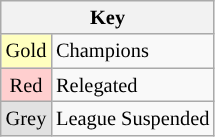<table class="wikitable" style="font-size:85%">
<tr>
<th colspan=2>Key</th>
</tr>
<tr>
<td bgcolor="#ffffbf" style="text-align: center;">Gold</td>
<td>Champions</td>
</tr>
<tr>
<td bgcolor="#ffcfcf" style="text-align: center;">Red</td>
<td>Relegated</td>
</tr>
<tr>
<td bgcolor="#e2e2e2" style="text-align: center;">Grey</td>
<td>League Suspended</td>
</tr>
</table>
